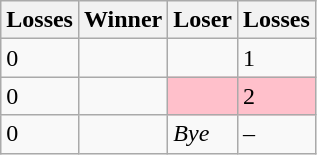<table class=wikitable>
<tr>
<th>Losses</th>
<th>Winner</th>
<th>Loser</th>
<th>Losses</th>
</tr>
<tr>
<td>0</td>
<td></td>
<td></td>
<td>1</td>
</tr>
<tr>
<td>0</td>
<td></td>
<td bgcolor=pink></td>
<td bgcolor=pink>2</td>
</tr>
<tr>
<td>0</td>
<td></td>
<td><em>Bye</em></td>
<td>–</td>
</tr>
</table>
